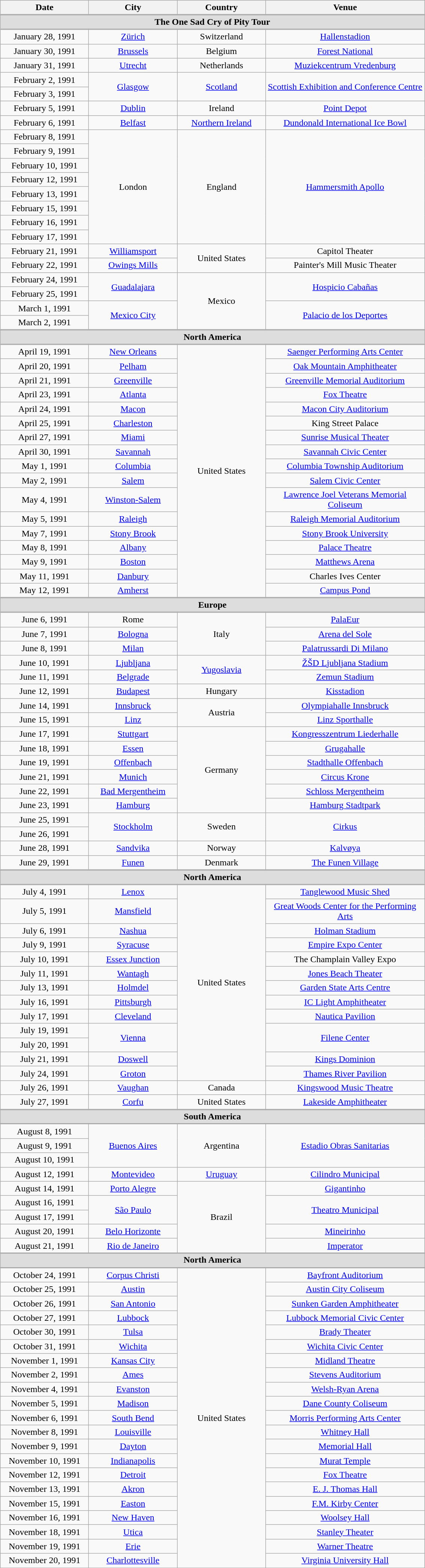<table class="wikitable" style="text-align:center;">
<tr>
<th width="150">Date</th>
<th width="150">City</th>
<th width="150">Country</th>
<th width="275">Venue</th>
</tr>
<tr style="border-top:2px solid #aaaaaa">
</tr>
<tr style="background:#ddd;">
<td colspan="4"><strong>The One Sad Cry of Pity Tour</strong></td>
</tr>
<tr style="border-top:2px solid #aaaaaa">
<td>January 28, 1991</td>
<td><a href='#'>Zürich</a></td>
<td>Switzerland</td>
<td><a href='#'>Hallenstadion</a></td>
</tr>
<tr>
<td>January 30, 1991</td>
<td><a href='#'>Brussels</a></td>
<td>Belgium</td>
<td><a href='#'>Forest National</a></td>
</tr>
<tr>
<td>January 31, 1991</td>
<td><a href='#'>Utrecht</a></td>
<td>Netherlands</td>
<td><a href='#'>Muziekcentrum Vredenburg</a></td>
</tr>
<tr>
<td>February 2, 1991</td>
<td rowspan="2"><a href='#'>Glasgow</a></td>
<td rowspan="2"><a href='#'>Scotland</a></td>
<td rowspan="2"><a href='#'>Scottish Exhibition and Conference Centre</a></td>
</tr>
<tr>
<td>February 3, 1991</td>
</tr>
<tr>
<td>February 5, 1991</td>
<td><a href='#'>Dublin</a></td>
<td>Ireland</td>
<td><a href='#'>Point Depot</a></td>
</tr>
<tr>
<td>February 6, 1991</td>
<td><a href='#'>Belfast</a></td>
<td><a href='#'>Northern Ireland</a></td>
<td><a href='#'>Dundonald International Ice Bowl</a></td>
</tr>
<tr>
<td>February 8, 1991</td>
<td rowspan="8">London</td>
<td rowspan="8">England</td>
<td rowspan="8"><a href='#'>Hammersmith Apollo</a></td>
</tr>
<tr>
<td>February 9, 1991</td>
</tr>
<tr>
<td>February 10, 1991</td>
</tr>
<tr>
<td>February 12, 1991</td>
</tr>
<tr>
<td>February 13, 1991</td>
</tr>
<tr>
<td>February 15, 1991</td>
</tr>
<tr>
<td>February 16, 1991</td>
</tr>
<tr>
<td>February 17, 1991</td>
</tr>
<tr>
<td>February 21, 1991</td>
<td><a href='#'>Williamsport</a></td>
<td rowspan="2">United States</td>
<td>Capitol Theater</td>
</tr>
<tr>
<td>February 22, 1991</td>
<td><a href='#'>Owings Mills</a></td>
<td>Painter's Mill Music Theater</td>
</tr>
<tr>
<td>February 24, 1991</td>
<td rowspan="2"><a href='#'>Guadalajara</a></td>
<td rowspan="4">Mexico</td>
<td rowspan="2"><a href='#'>Hospicio Cabañas</a></td>
</tr>
<tr>
<td>February 25, 1991</td>
</tr>
<tr>
<td>March 1, 1991</td>
<td rowspan="2"><a href='#'>Mexico City</a></td>
<td rowspan="2"><a href='#'>Palacio de los Deportes</a></td>
</tr>
<tr>
<td>March 2, 1991</td>
</tr>
<tr style="border-top:2px solid #aaaaaa">
</tr>
<tr style="background:#ddd;">
<td colspan="4"><strong>North America</strong></td>
</tr>
<tr style="border-top:2px solid #aaaaaa">
<td>April 19, 1991</td>
<td><a href='#'>New Orleans</a></td>
<td rowspan="17">United States</td>
<td><a href='#'>Saenger Performing Arts Center</a></td>
</tr>
<tr>
<td>April 20, 1991</td>
<td><a href='#'>Pelham</a></td>
<td><a href='#'>Oak Mountain Amphitheater</a></td>
</tr>
<tr>
<td>April 21, 1991</td>
<td><a href='#'>Greenville</a></td>
<td><a href='#'>Greenville Memorial Auditorium</a></td>
</tr>
<tr>
<td>April 23, 1991</td>
<td><a href='#'>Atlanta</a></td>
<td><a href='#'>Fox Theatre</a></td>
</tr>
<tr>
<td>April 24, 1991</td>
<td><a href='#'>Macon</a></td>
<td><a href='#'>Macon City Auditorium</a></td>
</tr>
<tr>
<td>April 25, 1991</td>
<td><a href='#'>Charleston</a></td>
<td>King Street Palace</td>
</tr>
<tr>
<td>April 27, 1991</td>
<td><a href='#'>Miami</a></td>
<td><a href='#'>Sunrise Musical Theater</a></td>
</tr>
<tr>
<td>April 30, 1991</td>
<td><a href='#'>Savannah</a></td>
<td><a href='#'>Savannah Civic Center</a></td>
</tr>
<tr>
<td>May 1, 1991</td>
<td><a href='#'>Columbia</a></td>
<td><a href='#'>Columbia Township Auditorium</a></td>
</tr>
<tr>
<td>May 2, 1991</td>
<td><a href='#'>Salem</a></td>
<td><a href='#'>Salem Civic Center</a></td>
</tr>
<tr>
<td>May 4, 1991</td>
<td><a href='#'>Winston-Salem</a></td>
<td><a href='#'>Lawrence Joel Veterans Memorial Coliseum</a></td>
</tr>
<tr>
<td>May 5, 1991</td>
<td><a href='#'>Raleigh</a></td>
<td><a href='#'>Raleigh Memorial Auditorium</a></td>
</tr>
<tr>
<td>May 7, 1991</td>
<td><a href='#'>Stony Brook</a></td>
<td><a href='#'>Stony Brook University</a></td>
</tr>
<tr>
<td>May 8, 1991</td>
<td><a href='#'>Albany</a></td>
<td><a href='#'>Palace Theatre</a></td>
</tr>
<tr>
<td>May 9, 1991</td>
<td><a href='#'>Boston</a></td>
<td><a href='#'>Matthews Arena</a></td>
</tr>
<tr>
<td>May 11, 1991</td>
<td><a href='#'>Danbury</a></td>
<td>Charles Ives Center</td>
</tr>
<tr>
<td>May 12, 1991</td>
<td><a href='#'>Amherst</a></td>
<td><a href='#'>Campus Pond</a></td>
</tr>
<tr style="border-top:2px solid #aaaaaa">
</tr>
<tr style="background:#ddd;">
<td colspan="4"><strong>Europe</strong></td>
</tr>
<tr style="border-top:2px solid #aaaaaa">
<td>June 6, 1991</td>
<td>Rome</td>
<td rowspan="3">Italy</td>
<td><a href='#'>PalaEur</a></td>
</tr>
<tr>
<td>June 7, 1991</td>
<td><a href='#'>Bologna</a></td>
<td><a href='#'>Arena del Sole</a></td>
</tr>
<tr>
<td>June 8, 1991</td>
<td><a href='#'>Milan</a></td>
<td><a href='#'>Palatrussardi Di Milano</a></td>
</tr>
<tr>
<td>June 10, 1991</td>
<td><a href='#'>Ljubljana</a></td>
<td rowspan="2"><a href='#'>Yugoslavia</a></td>
<td><a href='#'>ŽŠD Ljubljana Stadium</a></td>
</tr>
<tr>
<td>June 11, 1991</td>
<td><a href='#'>Belgrade</a></td>
<td><a href='#'>Zemun Stadium</a></td>
</tr>
<tr>
<td>June 12, 1991</td>
<td><a href='#'>Budapest</a></td>
<td>Hungary</td>
<td><a href='#'>Kisstadion</a></td>
</tr>
<tr>
<td>June 14, 1991</td>
<td><a href='#'>Innsbruck</a></td>
<td rowspan="2">Austria</td>
<td><a href='#'>Olympiahalle Innsbruck</a></td>
</tr>
<tr>
<td>June 15, 1991</td>
<td><a href='#'>Linz</a></td>
<td><a href='#'>Linz Sporthalle</a></td>
</tr>
<tr>
<td>June 17, 1991</td>
<td><a href='#'>Stuttgart</a></td>
<td rowspan="6">Germany</td>
<td><a href='#'>Kongresszentrum Liederhalle</a></td>
</tr>
<tr>
<td>June 18, 1991</td>
<td><a href='#'>Essen</a></td>
<td><a href='#'>Grugahalle</a></td>
</tr>
<tr>
<td>June 19, 1991</td>
<td><a href='#'>Offenbach</a></td>
<td><a href='#'>Stadthalle Offenbach</a></td>
</tr>
<tr>
<td>June 21, 1991</td>
<td><a href='#'>Munich</a></td>
<td><a href='#'>Circus Krone</a></td>
</tr>
<tr>
<td>June 22, 1991</td>
<td><a href='#'>Bad Mergentheim</a></td>
<td><a href='#'>Schloss Mergentheim</a></td>
</tr>
<tr>
<td>June 23, 1991</td>
<td><a href='#'>Hamburg</a></td>
<td><a href='#'>Hamburg Stadtpark</a></td>
</tr>
<tr>
<td>June 25, 1991</td>
<td rowspan="2"><a href='#'>Stockholm</a></td>
<td rowspan="2">Sweden</td>
<td rowspan="2"><a href='#'>Cirkus</a></td>
</tr>
<tr>
<td>June 26, 1991</td>
</tr>
<tr>
<td>June 28, 1991</td>
<td><a href='#'>Sandvika</a></td>
<td>Norway</td>
<td><a href='#'>Kalvøya</a></td>
</tr>
<tr>
<td>June 29, 1991</td>
<td><a href='#'>Funen</a></td>
<td>Denmark</td>
<td><a href='#'>The Funen Village</a></td>
</tr>
<tr style="border-top:2px solid #aaaaaa">
</tr>
<tr style="background:#ddd;">
<td colspan="4"><strong>North America</strong></td>
</tr>
<tr style="border-top:2px solid #aaaaaa">
<td>July 4, 1991</td>
<td><a href='#'>Lenox</a></td>
<td rowspan="13">United States</td>
<td><a href='#'>Tanglewood Music Shed</a></td>
</tr>
<tr>
<td>July 5, 1991</td>
<td><a href='#'>Mansfield</a></td>
<td><a href='#'>Great Woods Center for the Performing Arts</a></td>
</tr>
<tr>
<td>July 6, 1991</td>
<td><a href='#'>Nashua</a></td>
<td><a href='#'>Holman Stadium</a></td>
</tr>
<tr>
<td>July 9, 1991</td>
<td><a href='#'>Syracuse</a></td>
<td><a href='#'>Empire Expo Center</a></td>
</tr>
<tr>
<td>July 10, 1991</td>
<td><a href='#'>Essex Junction</a></td>
<td>The Champlain Valley Expo</td>
</tr>
<tr>
<td>July 11, 1991</td>
<td><a href='#'>Wantagh</a></td>
<td><a href='#'>Jones Beach Theater</a></td>
</tr>
<tr>
<td>July 13, 1991</td>
<td><a href='#'>Holmdel</a></td>
<td><a href='#'>Garden State Arts Centre</a></td>
</tr>
<tr>
<td>July 16, 1991</td>
<td><a href='#'>Pittsburgh</a></td>
<td><a href='#'>IC Light Amphitheater</a></td>
</tr>
<tr>
<td>July 17, 1991</td>
<td><a href='#'>Cleveland</a></td>
<td><a href='#'>Nautica Pavilion</a></td>
</tr>
<tr>
<td>July 19, 1991</td>
<td rowspan="2"><a href='#'>Vienna</a></td>
<td rowspan="2"><a href='#'>Filene Center</a></td>
</tr>
<tr>
<td>July 20, 1991</td>
</tr>
<tr>
<td>July 21, 1991</td>
<td><a href='#'>Doswell</a></td>
<td><a href='#'>Kings Dominion</a></td>
</tr>
<tr>
<td>July 24, 1991</td>
<td><a href='#'>Groton</a></td>
<td><a href='#'>Thames River Pavilion</a></td>
</tr>
<tr>
<td>July 26, 1991</td>
<td><a href='#'>Vaughan</a></td>
<td>Canada</td>
<td><a href='#'>Kingswood Music Theatre</a></td>
</tr>
<tr>
<td>July 27, 1991</td>
<td><a href='#'>Corfu</a></td>
<td>United States</td>
<td><a href='#'>Lakeside Amphitheater</a></td>
</tr>
<tr style="border-top:2px solid #aaaaaa">
</tr>
<tr style="background:#ddd;">
<td colspan="4"><strong>South America</strong></td>
</tr>
<tr style="border-top:2px solid #aaaaaa">
<td>August 8, 1991</td>
<td rowspan="3"><a href='#'>Buenos Aires</a></td>
<td rowspan="3">Argentina</td>
<td rowspan="3"><a href='#'>Estadio Obras Sanitarias</a></td>
</tr>
<tr>
<td>August 9, 1991</td>
</tr>
<tr>
<td>August 10, 1991</td>
</tr>
<tr>
<td>August 12, 1991</td>
<td><a href='#'>Montevideo</a></td>
<td><a href='#'>Uruguay</a></td>
<td><a href='#'>Cilindro Municipal</a></td>
</tr>
<tr>
<td>August 14, 1991</td>
<td><a href='#'>Porto Alegre</a></td>
<td rowspan="5">Brazil</td>
<td><a href='#'>Gigantinho</a></td>
</tr>
<tr>
<td>August 16, 1991</td>
<td rowspan="2"><a href='#'>São Paulo</a></td>
<td rowspan="2"><a href='#'>Theatro Municipal</a></td>
</tr>
<tr>
<td>August 17, 1991</td>
</tr>
<tr>
<td>August 20, 1991</td>
<td><a href='#'>Belo Horizonte</a></td>
<td><a href='#'>Mineirinho</a></td>
</tr>
<tr>
<td>August 21, 1991</td>
<td><a href='#'>Rio de Janeiro</a></td>
<td><a href='#'>Imperator</a></td>
</tr>
<tr style="border-top:2px solid #aaaaaa">
</tr>
<tr style="background:#ddd;">
<td colspan="4"><strong>North America</strong></td>
</tr>
<tr style="border-top:2px solid #aaaaaa">
<td>October 24, 1991</td>
<td><a href='#'>Corpus Christi</a></td>
<td rowspan="21">United States</td>
<td><a href='#'>Bayfront Auditorium</a></td>
</tr>
<tr>
<td>October 25, 1991</td>
<td><a href='#'>Austin</a></td>
<td><a href='#'>Austin City Coliseum</a></td>
</tr>
<tr>
<td>October 26, 1991</td>
<td><a href='#'>San Antonio</a></td>
<td><a href='#'>Sunken Garden Amphitheater</a></td>
</tr>
<tr>
<td>October 27, 1991</td>
<td><a href='#'>Lubbock</a></td>
<td><a href='#'>Lubbock Memorial Civic Center</a></td>
</tr>
<tr>
<td>October 30, 1991</td>
<td><a href='#'>Tulsa</a></td>
<td><a href='#'>Brady Theater</a></td>
</tr>
<tr>
<td>October 31, 1991</td>
<td><a href='#'>Wichita</a></td>
<td><a href='#'>Wichita Civic Center</a></td>
</tr>
<tr>
<td>November 1, 1991</td>
<td><a href='#'>Kansas City</a></td>
<td><a href='#'>Midland Theatre</a></td>
</tr>
<tr>
<td>November 2, 1991</td>
<td><a href='#'>Ames</a></td>
<td><a href='#'>Stevens Auditorium</a></td>
</tr>
<tr>
<td>November 4, 1991</td>
<td><a href='#'>Evanston</a></td>
<td><a href='#'>Welsh-Ryan Arena</a></td>
</tr>
<tr>
<td>November 5, 1991</td>
<td><a href='#'>Madison</a></td>
<td><a href='#'>Dane County Coliseum</a></td>
</tr>
<tr>
<td>November 6, 1991</td>
<td><a href='#'>South Bend</a></td>
<td><a href='#'>Morris Performing Arts Center</a></td>
</tr>
<tr>
<td>November 8, 1991</td>
<td><a href='#'>Louisville</a></td>
<td><a href='#'>Whitney Hall</a></td>
</tr>
<tr>
<td>November 9, 1991</td>
<td><a href='#'>Dayton</a></td>
<td><a href='#'>Memorial Hall</a></td>
</tr>
<tr>
<td>November 10, 1991</td>
<td><a href='#'>Indianapolis</a></td>
<td><a href='#'>Murat Temple</a></td>
</tr>
<tr>
<td>November 12, 1991</td>
<td><a href='#'>Detroit</a></td>
<td><a href='#'>Fox Theatre</a></td>
</tr>
<tr>
<td>November 13, 1991</td>
<td><a href='#'>Akron</a></td>
<td><a href='#'>E. J. Thomas Hall</a></td>
</tr>
<tr>
<td>November 15, 1991</td>
<td><a href='#'>Easton</a></td>
<td><a href='#'>F.M. Kirby Center</a></td>
</tr>
<tr>
<td>November 16, 1991</td>
<td><a href='#'>New Haven</a></td>
<td><a href='#'>Woolsey Hall</a></td>
</tr>
<tr>
<td>November 18, 1991</td>
<td><a href='#'>Utica</a></td>
<td><a href='#'>Stanley Theater</a></td>
</tr>
<tr>
<td>November 19, 1991</td>
<td><a href='#'>Erie</a></td>
<td><a href='#'>Warner Theatre</a></td>
</tr>
<tr>
<td>November 20, 1991</td>
<td><a href='#'>Charlottesville</a></td>
<td><a href='#'>Virginia University Hall</a></td>
</tr>
</table>
